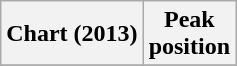<table class="wikitable plainrowheaders">
<tr>
<th>Chart (2013)</th>
<th>Peak<br>position</th>
</tr>
<tr>
</tr>
</table>
